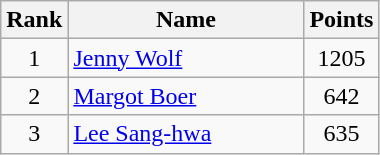<table class="wikitable" border="1">
<tr>
<th width=30>Rank</th>
<th width=150>Name</th>
<th width=25>Points</th>
</tr>
<tr>
<td align=center>1</td>
<td> <a href='#'>Jenny Wolf</a></td>
<td align=center>1205</td>
</tr>
<tr>
<td align=center>2</td>
<td> <a href='#'>Margot Boer</a></td>
<td align=center>642</td>
</tr>
<tr>
<td align=center>3</td>
<td> <a href='#'>Lee Sang-hwa</a></td>
<td align=center>635</td>
</tr>
</table>
